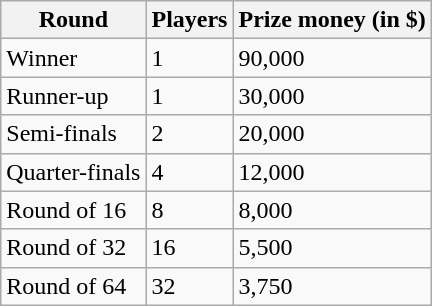<table class="wikitable">
<tr>
<th>Round</th>
<th>Players</th>
<th>Prize money (in $)</th>
</tr>
<tr>
<td>Winner</td>
<td>1</td>
<td>90,000</td>
</tr>
<tr>
<td>Runner-up</td>
<td>1</td>
<td>30,000</td>
</tr>
<tr>
<td>Semi-finals</td>
<td>2</td>
<td>20,000</td>
</tr>
<tr>
<td>Quarter-finals</td>
<td>4</td>
<td>12,000</td>
</tr>
<tr>
<td>Round of 16</td>
<td>8</td>
<td>8,000</td>
</tr>
<tr>
<td>Round of 32</td>
<td>16</td>
<td>5,500</td>
</tr>
<tr>
<td>Round of 64</td>
<td>32</td>
<td>3,750</td>
</tr>
</table>
